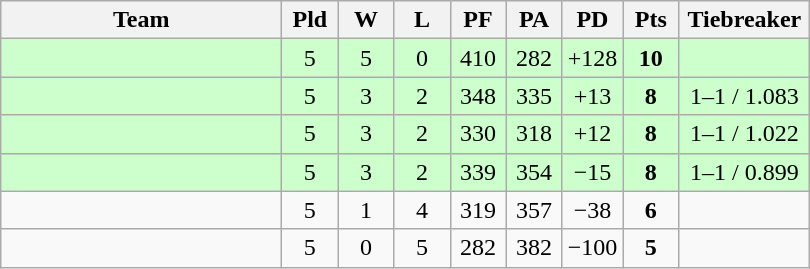<table class=wikitable style="text-align:center">
<tr>
<th width=180>Team</th>
<th width=30>Pld</th>
<th width=30>W</th>
<th width=30>L</th>
<th width=30>PF</th>
<th width=30>PA</th>
<th width=30>PD</th>
<th width=30>Pts</th>
<th width=80>Tiebreaker</th>
</tr>
<tr align=center bgcolor="#ccffcc">
<td align=left></td>
<td>5</td>
<td>5</td>
<td>0</td>
<td>410</td>
<td>282</td>
<td>+128</td>
<td><strong>10</strong></td>
<td></td>
</tr>
<tr align=center bgcolor="#ccffcc">
<td align=left></td>
<td>5</td>
<td>3</td>
<td>2</td>
<td>348</td>
<td>335</td>
<td>+13</td>
<td><strong>8</strong></td>
<td>1–1 / 1.083</td>
</tr>
<tr align=center bgcolor="#ccffcc">
<td align=left></td>
<td>5</td>
<td>3</td>
<td>2</td>
<td>330</td>
<td>318</td>
<td>+12</td>
<td><strong>8</strong></td>
<td>1–1 / 1.022</td>
</tr>
<tr align=center bgcolor="#ccffcc">
<td align=left></td>
<td>5</td>
<td>3</td>
<td>2</td>
<td>339</td>
<td>354</td>
<td>−15</td>
<td><strong>8</strong></td>
<td>1–1 / 0.899</td>
</tr>
<tr align=center>
<td align=left></td>
<td>5</td>
<td>1</td>
<td>4</td>
<td>319</td>
<td>357</td>
<td>−38</td>
<td><strong>6</strong></td>
<td></td>
</tr>
<tr align=center>
<td align=left></td>
<td>5</td>
<td>0</td>
<td>5</td>
<td>282</td>
<td>382</td>
<td>−100</td>
<td><strong>5</strong></td>
<td></td>
</tr>
</table>
